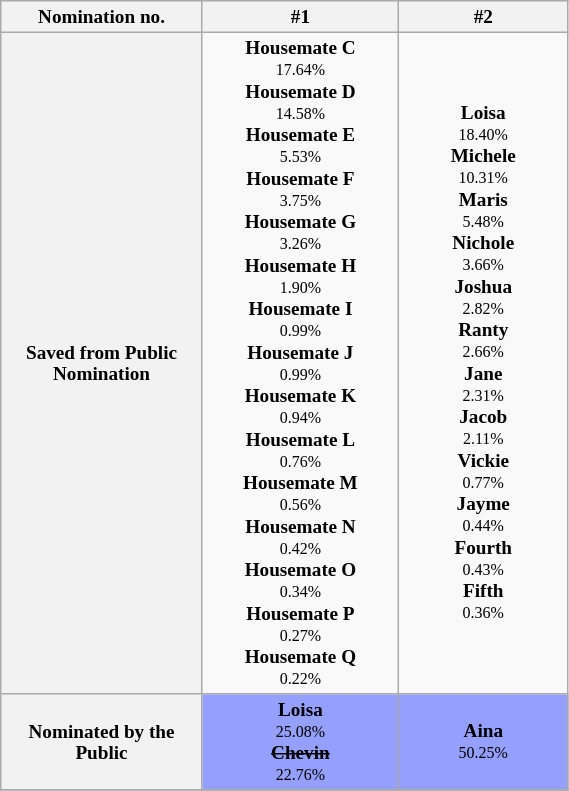<table class="wikitable" style="text-align:center; font-size:80%; line-height:14px;" width="30%">
<tr>
<th width="10%">Nomination no.</th>
<th width="10%">#1<small></small></th>
<th width="10%">#2<small></small></th>
</tr>
<tr>
<th>Saved from Public Nomination</th>
<td><strong>Housemate C</strong><br><small>17.64%</small><br><strong>Housemate D</strong><br><small>14.58%</small><br><strong>Housemate E</strong><br><small>5.53%</small><br><strong>Housemate F</strong><br><small>3.75%</small><br><strong>Housemate G</strong><br><small>3.26%</small><br><strong>Housemate H</strong><br><small>1.90%</small><br><strong>Housemate I</strong><br><small>0.99%</small><br><strong>Housemate J</strong><br><small>0.99%</small><br><strong>Housemate K</strong><br><small>0.94%</small><br><strong>Housemate L</strong><br><small>0.76%</small><br><strong>Housemate M</strong><br><small>0.56%</small><br><strong>Housemate N</strong><br><small>0.42%</small><br><strong>Housemate O</strong><br><small>0.34%</small><br><strong>Housemate P</strong><br><small>0.27%</small><br><strong>Housemate Q</strong><br><small>0.22%</small></td>
<td><strong>Loisa</strong><br><small>18.40%</small><br><strong>Michele</strong><br><small>10.31%</small><br><strong>Maris</strong><br><small>5.48%</small><br><strong>Nichole</strong><br><small>3.66%</small><br><strong>Joshua</strong><br><small>2.82%</small><br><strong>Ranty</strong><br><small>2.66%</small><br><strong>Jane</strong><br><small>2.31%</small><br><strong>Jacob</strong><br><small>2.11%</small><br><strong>Vickie</strong><br><small>0.77%</small><br><strong>Jayme</strong><br><small>0.44%</small><br><strong>Fourth</strong><br><small>0.43%</small><br><strong>Fifth</strong><br><small>0.36%</small></td>
</tr>
<tr>
<th>Nominated by the Public</th>
<td style="background:#959FFD"><strong>Loisa</strong><br><small>25.08%</small> <br><s><strong>Chevin</strong></s><br><small>22.76%</small></td>
<td style="background:#959FFD"><strong>Aina</strong><br><small>50.25%</small></td>
</tr>
<tr>
</tr>
</table>
